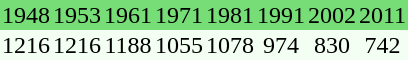<table align="center" cellspacing="0" style="background:#f3fff3">
<tr bgcolor="#77dd77">
<td align="center">1948</td>
<td align="center">1953</td>
<td align="center">1961</td>
<td align="center">1971</td>
<td align="center">1981</td>
<td align="center">1991</td>
<td align="center">2002</td>
<td align="center">2011</td>
</tr>
<tr>
<td align="center">1216</td>
<td align="center">1216</td>
<td align="center">1188</td>
<td align="center">1055</td>
<td align="center">1078</td>
<td align="center">974</td>
<td align="center">830</td>
<td align="center">742</td>
</tr>
</table>
